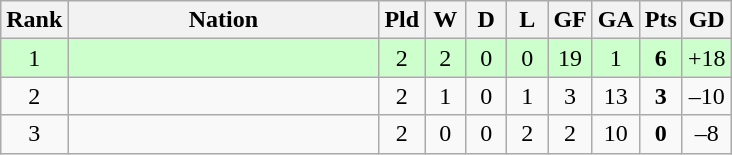<table class="wikitable" style="text-align:center;">
<tr>
<th width=5>Rank</th>
<th width=200>Nation</th>
<th width=20 abbr="Played">Pld</th>
<th width=20 abbr="Won">W</th>
<th width=20 abbr="Drawn">D</th>
<th width=20 abbr="Lost">L</th>
<th width=20 abbr="Goals for">GF</th>
<th width=20 abbr="Goals against">GA</th>
<th width=20 abbr="Points">Pts</th>
<th width=20 abbr="Goal difference">GD</th>
</tr>
<tr style="background:#ccffcc">
<td>1</td>
<td align=left></td>
<td>2</td>
<td>2</td>
<td>0</td>
<td>0</td>
<td>19</td>
<td>1</td>
<td><strong>6</strong></td>
<td>+18</td>
</tr>
<tr>
<td>2</td>
<td align=left></td>
<td>2</td>
<td>1</td>
<td>0</td>
<td>1</td>
<td>3</td>
<td>13</td>
<td><strong>3</strong></td>
<td>–10</td>
</tr>
<tr>
<td>3</td>
<td align=left></td>
<td>2</td>
<td>0</td>
<td>0</td>
<td>2</td>
<td>2</td>
<td>10</td>
<td><strong>0</strong></td>
<td>–8</td>
</tr>
</table>
